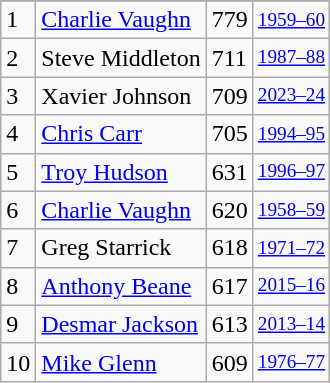<table class="wikitable">
<tr>
</tr>
<tr>
<td>1</td>
<td><a href='#'>Charlie Vaughn</a></td>
<td>779</td>
<td style="font-size:80%;"><a href='#'>1959–60</a></td>
</tr>
<tr>
<td>2</td>
<td>Steve Middleton</td>
<td>711</td>
<td style="font-size:80%;"><a href='#'>1987–88</a></td>
</tr>
<tr>
<td>3</td>
<td>Xavier Johnson</td>
<td>709</td>
<td style="font-size:80%;"><a href='#'>2023–24</a></td>
</tr>
<tr>
<td>4</td>
<td><a href='#'>Chris Carr</a></td>
<td>705</td>
<td style="font-size:80%;"><a href='#'>1994–95</a></td>
</tr>
<tr>
<td>5</td>
<td><a href='#'>Troy Hudson</a></td>
<td>631</td>
<td style="font-size:80%;"><a href='#'>1996–97</a></td>
</tr>
<tr>
<td>6</td>
<td><a href='#'>Charlie Vaughn</a></td>
<td>620</td>
<td style="font-size:80%;"><a href='#'>1958–59</a></td>
</tr>
<tr>
<td>7</td>
<td>Greg Starrick</td>
<td>618</td>
<td style="font-size:80%;"><a href='#'>1971–72</a></td>
</tr>
<tr>
<td>8</td>
<td><a href='#'>Anthony Beane</a></td>
<td>617</td>
<td style="font-size:80%;"><a href='#'>2015–16</a></td>
</tr>
<tr>
<td>9</td>
<td><a href='#'>Desmar Jackson</a></td>
<td>613</td>
<td style="font-size:80%;"><a href='#'>2013–14</a></td>
</tr>
<tr>
<td>10</td>
<td><a href='#'>Mike Glenn</a></td>
<td>609</td>
<td style="font-size:80%;"><a href='#'>1976–77</a></td>
</tr>
</table>
